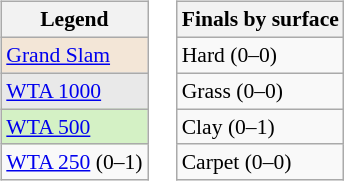<table>
<tr valign=top>
<td><br><table class=wikitable style=font-size:90%>
<tr>
<th>Legend</th>
</tr>
<tr>
<td bgcolor=f3e6d7><a href='#'>Grand Slam</a></td>
</tr>
<tr>
<td bgcolor=e9e9e9><a href='#'>WTA 1000</a></td>
</tr>
<tr>
<td bgcolor=d4f1c5><a href='#'>WTA 500</a></td>
</tr>
<tr>
<td><a href='#'>WTA 250</a> (0–1)</td>
</tr>
</table>
</td>
<td><br><table class=wikitable style=font-size:90%>
<tr>
<th>Finals by surface</th>
</tr>
<tr>
<td>Hard (0–0)</td>
</tr>
<tr>
<td>Grass (0–0)</td>
</tr>
<tr>
<td>Clay (0–1)</td>
</tr>
<tr>
<td>Carpet (0–0)</td>
</tr>
</table>
</td>
</tr>
</table>
